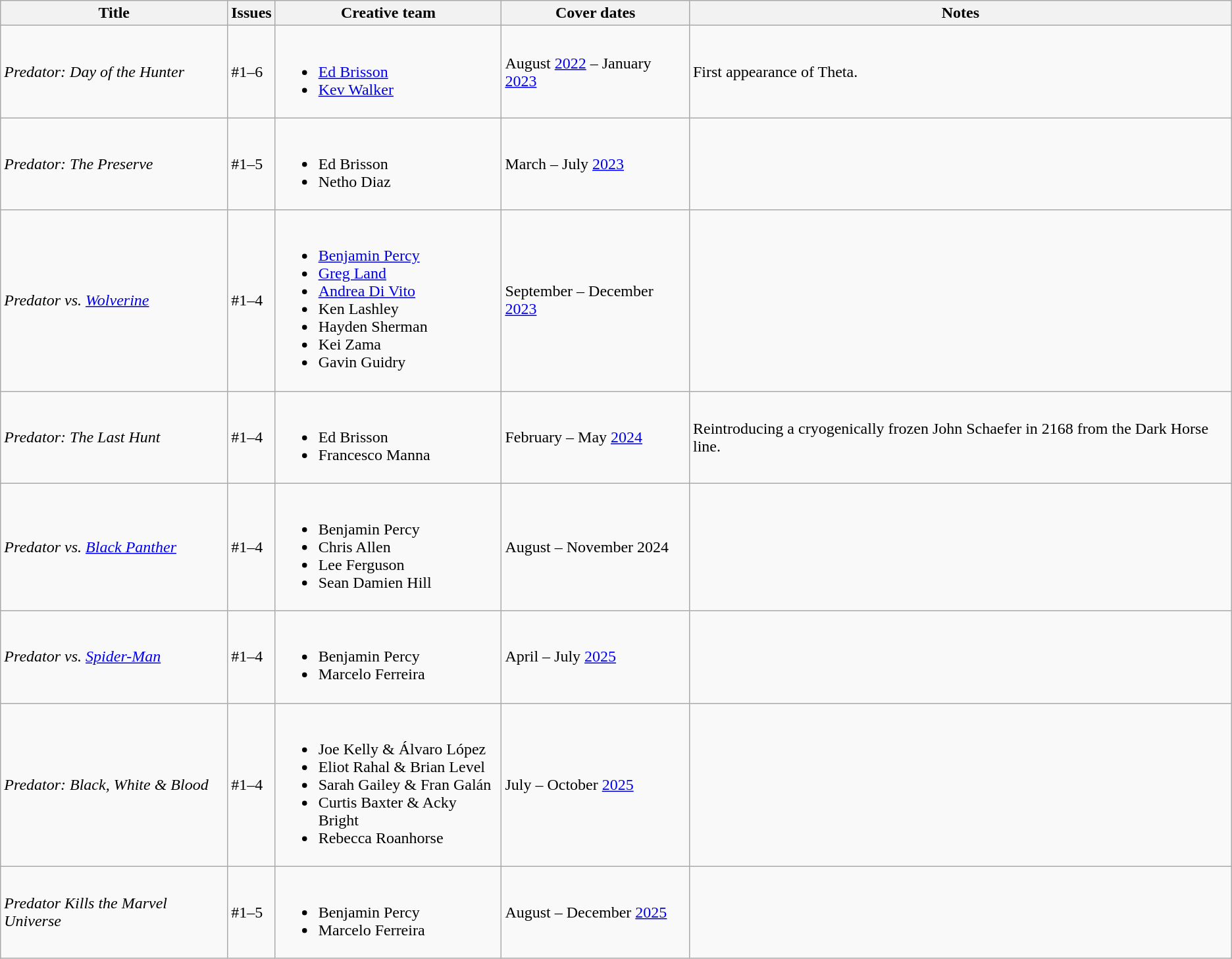<table class="wikitable">
<tr>
<th>Title</th>
<th>Issues</th>
<th>Creative team</th>
<th>Cover dates</th>
<th>Notes</th>
</tr>
<tr>
<td><em>Predator: Day of the Hunter</em></td>
<td>#1–6</td>
<td><br><ul><li><a href='#'>Ed Brisson</a></li><li><a href='#'>Kev Walker</a></li></ul></td>
<td>August <a href='#'>2022</a> – January <a href='#'>2023</a></td>
<td>First appearance of Theta.</td>
</tr>
<tr>
<td><em>Predator: The Preserve</em></td>
<td>#1–5</td>
<td><br><ul><li>Ed Brisson</li><li>Netho Diaz</li></ul></td>
<td>March – July <a href='#'>2023</a></td>
<td></td>
</tr>
<tr>
<td><em>Predator vs. <a href='#'>Wolverine</a></em></td>
<td>#1–4</td>
<td><br><ul><li><a href='#'>Benjamin Percy</a></li><li><a href='#'>Greg Land</a></li><li><a href='#'>Andrea Di Vito</a></li><li>Ken Lashley</li><li>Hayden Sherman</li><li>Kei Zama</li><li>Gavin Guidry</li></ul></td>
<td>September – December <a href='#'>2023</a></td>
<td></td>
</tr>
<tr>
<td><em>Predator: The Last Hunt</em></td>
<td>#1–4</td>
<td><br><ul><li>Ed Brisson</li><li>Francesco Manna</li></ul></td>
<td>February – May <a href='#'>2024</a></td>
<td>Reintroducing a cryogenically frozen John Schaefer in 2168 from the Dark Horse line.</td>
</tr>
<tr>
<td><em>Predator vs. <a href='#'>Black Panther</a></em></td>
<td>#1–4</td>
<td><br><ul><li>Benjamin Percy</li><li>Chris Allen</li><li>Lee Ferguson</li><li>Sean Damien Hill</li></ul></td>
<td>August – November 2024</td>
<td></td>
</tr>
<tr>
<td><em>Predator vs. <a href='#'>Spider-Man</a></em></td>
<td>#1–4</td>
<td><br><ul><li>Benjamin Percy</li><li>Marcelo Ferreira</li></ul></td>
<td>April – July <a href='#'>2025</a></td>
<td></td>
</tr>
<tr>
<td><em>Predator: Black, White & Blood</em></td>
<td>#1–4</td>
<td><br><ul><li>Joe Kelly & Álvaro López</li><li>Eliot Rahal & Brian Level</li><li>Sarah Gailey & Fran Galán</li><li>Curtis Baxter & Acky Bright</li><li>Rebecca Roanhorse</li></ul></td>
<td>July – October <a href='#'>2025</a></td>
<td></td>
</tr>
<tr>
<td><em>Predator Kills the Marvel Universe</em></td>
<td>#1–5</td>
<td><br><ul><li>Benjamin Percy</li><li>Marcelo Ferreira</li></ul></td>
<td>August – December <a href='#'>2025</a></td>
<td></td>
</tr>
</table>
